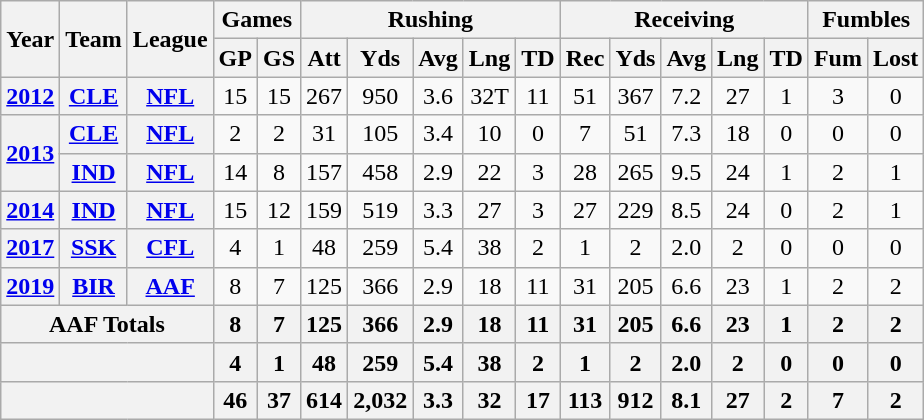<table class=wikitable style="text-align:center;">
<tr>
<th rowspan="2">Year</th>
<th rowspan="2">Team</th>
<th rowspan="2">League</th>
<th colspan="2">Games</th>
<th colspan="5">Rushing</th>
<th colspan="5">Receiving</th>
<th colspan="2">Fumbles</th>
</tr>
<tr>
<th>GP</th>
<th>GS</th>
<th>Att</th>
<th>Yds</th>
<th>Avg</th>
<th>Lng</th>
<th>TD</th>
<th>Rec</th>
<th>Yds</th>
<th>Avg</th>
<th>Lng</th>
<th>TD</th>
<th>Fum</th>
<th>Lost</th>
</tr>
<tr>
<th><a href='#'>2012</a></th>
<th><a href='#'>CLE</a></th>
<th><a href='#'>NFL</a></th>
<td>15</td>
<td>15</td>
<td>267</td>
<td>950</td>
<td>3.6</td>
<td>32T</td>
<td>11</td>
<td>51</td>
<td>367</td>
<td>7.2</td>
<td>27</td>
<td>1</td>
<td>3</td>
<td>0</td>
</tr>
<tr>
<th rowspan="2"><a href='#'>2013</a></th>
<th><a href='#'>CLE</a></th>
<th><a href='#'>NFL</a></th>
<td>2</td>
<td>2</td>
<td>31</td>
<td>105</td>
<td>3.4</td>
<td>10</td>
<td>0</td>
<td>7</td>
<td>51</td>
<td>7.3</td>
<td>18</td>
<td>0</td>
<td>0</td>
<td>0</td>
</tr>
<tr>
<th><a href='#'>IND</a></th>
<th><a href='#'>NFL</a></th>
<td>14</td>
<td>8</td>
<td>157</td>
<td>458</td>
<td>2.9</td>
<td>22</td>
<td>3</td>
<td>28</td>
<td>265</td>
<td>9.5</td>
<td>24</td>
<td>1</td>
<td>2</td>
<td>1</td>
</tr>
<tr>
<th><a href='#'>2014</a></th>
<th><a href='#'>IND</a></th>
<th><a href='#'>NFL</a></th>
<td>15</td>
<td>12</td>
<td>159</td>
<td>519</td>
<td>3.3</td>
<td>27</td>
<td>3</td>
<td>27</td>
<td>229</td>
<td>8.5</td>
<td>24</td>
<td>0</td>
<td>2</td>
<td>1</td>
</tr>
<tr>
<th><a href='#'>2017</a></th>
<th><a href='#'>SSK</a></th>
<th><a href='#'>CFL</a></th>
<td>4</td>
<td>1</td>
<td>48</td>
<td>259</td>
<td>5.4</td>
<td>38</td>
<td>2</td>
<td>1</td>
<td>2</td>
<td>2.0</td>
<td>2</td>
<td>0</td>
<td>0</td>
<td>0</td>
</tr>
<tr>
<th><a href='#'>2019</a></th>
<th><a href='#'>BIR</a></th>
<th><a href='#'>AAF</a></th>
<td>8</td>
<td>7</td>
<td>125</td>
<td>366</td>
<td>2.9</td>
<td>18</td>
<td>11</td>
<td>31</td>
<td>205</td>
<td>6.6</td>
<td>23</td>
<td>1</td>
<td>2</td>
<td>2</td>
</tr>
<tr>
<th colspan="3">AAF Totals</th>
<th>8</th>
<th>7</th>
<th>125</th>
<th>366</th>
<th>2.9</th>
<th>18</th>
<th>11</th>
<th>31</th>
<th>205</th>
<th>6.6</th>
<th>23</th>
<th>1</th>
<th>2</th>
<th>2</th>
</tr>
<tr>
<th colspan="3"></th>
<th>4</th>
<th>1</th>
<th>48</th>
<th>259</th>
<th>5.4</th>
<th>38</th>
<th>2</th>
<th>1</th>
<th>2</th>
<th>2.0</th>
<th>2</th>
<th>0</th>
<th>0</th>
<th>0</th>
</tr>
<tr>
<th colspan="3"></th>
<th>46</th>
<th>37</th>
<th>614</th>
<th>2,032</th>
<th>3.3</th>
<th>32</th>
<th>17</th>
<th>113</th>
<th>912</th>
<th>8.1</th>
<th>27</th>
<th>2</th>
<th>7</th>
<th>2</th>
</tr>
</table>
